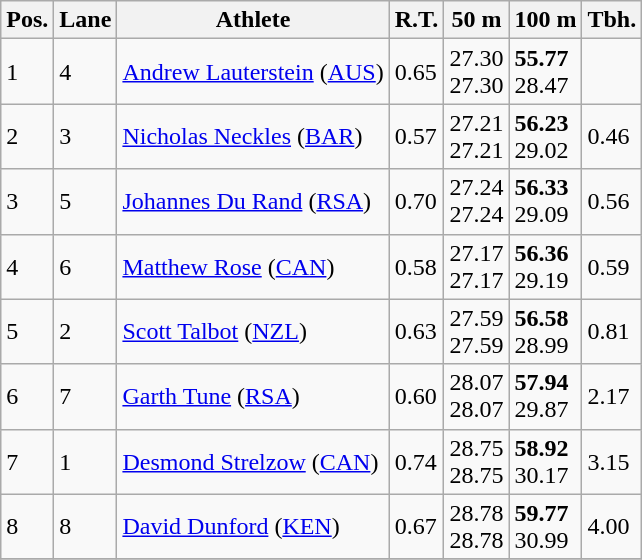<table class="wikitable">
<tr>
<th>Pos.</th>
<th>Lane</th>
<th>Athlete</th>
<th>R.T.</th>
<th>50 m</th>
<th>100 m</th>
<th>Tbh.</th>
</tr>
<tr>
<td>1</td>
<td>4</td>
<td> <a href='#'>Andrew Lauterstein</a> (<a href='#'>AUS</a>)</td>
<td>0.65</td>
<td>27.30<br>27.30</td>
<td><strong>55.77</strong><br>28.47</td>
<td> </td>
</tr>
<tr>
<td>2</td>
<td>3</td>
<td> <a href='#'>Nicholas Neckles</a> (<a href='#'>BAR</a>)</td>
<td>0.57</td>
<td>27.21<br>27.21</td>
<td><strong>56.23</strong><br>29.02</td>
<td>0.46</td>
</tr>
<tr>
<td>3</td>
<td>5</td>
<td> <a href='#'>Johannes Du Rand</a> (<a href='#'>RSA</a>)</td>
<td>0.70</td>
<td>27.24<br>27.24</td>
<td><strong>56.33</strong><br>29.09</td>
<td>0.56</td>
</tr>
<tr>
<td>4</td>
<td>6</td>
<td> <a href='#'>Matthew Rose</a> (<a href='#'>CAN</a>)</td>
<td>0.58</td>
<td>27.17<br>27.17</td>
<td><strong>56.36</strong><br>29.19</td>
<td>0.59</td>
</tr>
<tr>
<td>5</td>
<td>2</td>
<td> <a href='#'>Scott Talbot</a> (<a href='#'>NZL</a>)</td>
<td>0.63</td>
<td>27.59<br>27.59</td>
<td><strong>56.58</strong><br>28.99</td>
<td>0.81</td>
</tr>
<tr>
<td>6</td>
<td>7</td>
<td> <a href='#'>Garth Tune</a> (<a href='#'>RSA</a>)</td>
<td>0.60</td>
<td>28.07<br>28.07</td>
<td><strong>57.94</strong><br>29.87</td>
<td>2.17</td>
</tr>
<tr>
<td>7</td>
<td>1</td>
<td> <a href='#'>Desmond Strelzow</a> (<a href='#'>CAN</a>)</td>
<td>0.74</td>
<td>28.75<br>28.75</td>
<td><strong>58.92</strong><br>30.17</td>
<td>3.15</td>
</tr>
<tr>
<td>8</td>
<td>8</td>
<td> <a href='#'>David Dunford</a> (<a href='#'>KEN</a>)</td>
<td>0.67</td>
<td>28.78<br>28.78</td>
<td><strong>59.77</strong><br>30.99</td>
<td>4.00</td>
</tr>
<tr>
</tr>
</table>
